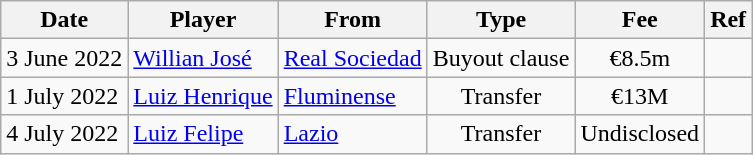<table class="wikitable">
<tr>
<th>Date</th>
<th>Player</th>
<th>From</th>
<th>Type</th>
<th>Fee</th>
<th>Ref</th>
</tr>
<tr>
<td>3 June 2022</td>
<td> <a href='#'>Willian José</a></td>
<td><a href='#'>Real Sociedad</a></td>
<td align=center>Buyout clause</td>
<td align=center>€8.5m</td>
<td align=center></td>
</tr>
<tr>
<td>1 July 2022</td>
<td> <a href='#'>Luiz Henrique</a></td>
<td> <a href='#'>Fluminense</a></td>
<td align=center>Transfer</td>
<td align=center>€13M</td>
<td align=center></td>
</tr>
<tr>
<td>4 July 2022</td>
<td> <a href='#'>Luiz Felipe</a></td>
<td> <a href='#'>Lazio</a></td>
<td align=center>Transfer</td>
<td align=center>Undisclosed</td>
<td align=center></td>
</tr>
</table>
